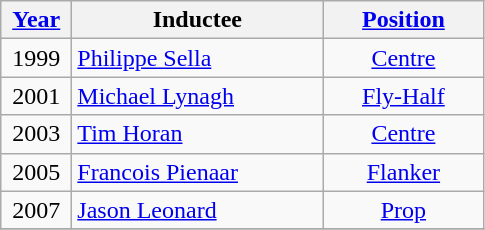<table class="wikitable sticky-header">
<tr>
<th width=40><a href='#'>Year</a></th>
<th width=160>Inductee</th>
<th width=100><a href='#'>Position</a></th>
</tr>
<tr>
<td align=center>1999</td>
<td> <a href='#'>Philippe Sella</a></td>
<td align=center><a href='#'>Centre</a></td>
</tr>
<tr>
<td align=center>2001</td>
<td> <a href='#'>Michael Lynagh</a></td>
<td align=center><a href='#'>Fly-Half</a></td>
</tr>
<tr>
<td align=center>2003</td>
<td> <a href='#'>Tim Horan</a></td>
<td align=center><a href='#'>Centre</a></td>
</tr>
<tr>
<td align=center>2005</td>
<td> <a href='#'>Francois Pienaar</a></td>
<td align=center><a href='#'>Flanker</a></td>
</tr>
<tr>
<td align=center>2007</td>
<td> <a href='#'>Jason Leonard</a></td>
<td align=center><a href='#'>Prop</a></td>
</tr>
<tr>
</tr>
</table>
